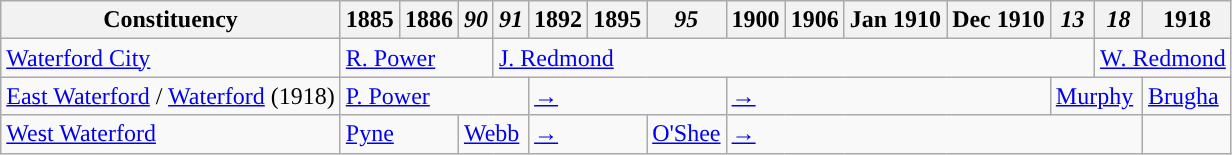<table class="wikitable">
<tr>
<th>Constituency</th>
<th>1885</th>
<th>1886</th>
<th><em>90</em></th>
<th><em>91</em></th>
<th>1892</th>
<th>1895</th>
<th><em>95</em></th>
<th>1900</th>
<th>1906</th>
<th>Jan 1910</th>
<th>Dec 1910</th>
<th><em>13</em></th>
<th><em>18</em></th>
<th>1918</th>
</tr>
<tr>
<td><a href='#'>Waterford City</a></td>
<td colspan="3"><a href='#'>R. Power</a></td>
<td colspan="9"><a href='#'>J. Redmond</a></td>
<td colspan="2"><a href='#'>W. Redmond</a></td>
</tr>
<tr>
<td><a href='#'>East Waterford</a> / <a href='#'>Waterford</a> (1918)</td>
<td colspan="4"><a href='#'>P. Power</a></td>
<td colspan="3"><a href='#'>→</a></td>
<td colspan="4"><a href='#'>→</a></td>
<td colspan="2"><a href='#'>Murphy</a></td>
<td><a href='#'>Brugha</a></td>
</tr>
<tr>
<td><a href='#'>West Waterford</a></td>
<td colspan="2"><a href='#'>Pyne</a></td>
<td colspan="2"><a href='#'>Webb</a></td>
<td colspan="2"><a href='#'>→</a></td>
<td><a href='#'>O'Shee</a></td>
<td colspan="6"><a href='#'>→</a></td>
</tr>
</table>
